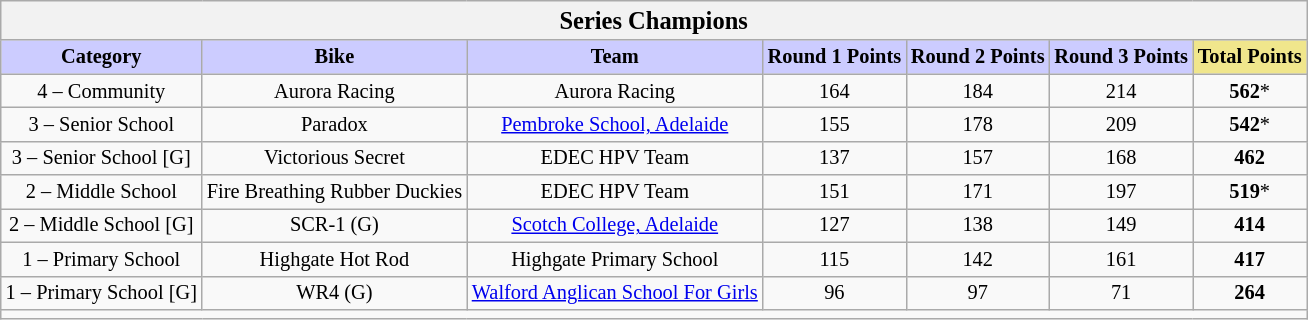<table class="wikitable collapsible collapsed" style="font-size: 85%; text-align:center">
<tr>
<th colspan="7" width="500"><big>Series Champions</big></th>
</tr>
<tr>
<th style="background:#ccf">Category</th>
<th style="background:#ccf">Bike</th>
<th style="background:#ccf">Team</th>
<th style="background:#ccf">Round 1 Points</th>
<th style="background:#ccf">Round 2 Points</th>
<th style="background:#ccf">Round 3 Points</th>
<th style="background:#f0e68c">Total Points</th>
</tr>
<tr>
<td>4 – Community</td>
<td>Aurora Racing</td>
<td> Aurora Racing</td>
<td>164</td>
<td>184</td>
<td>214</td>
<td><strong>562</strong>*</td>
</tr>
<tr>
<td>3 – Senior School</td>
<td>Paradox</td>
<td> <a href='#'>Pembroke School, Adelaide</a></td>
<td>155</td>
<td>178</td>
<td>209</td>
<td><strong>542</strong>*</td>
</tr>
<tr>
<td>3 – Senior School [G]</td>
<td>Victorious Secret</td>
<td> EDEC HPV Team</td>
<td>137</td>
<td>157</td>
<td>168</td>
<td><strong>462</strong></td>
</tr>
<tr>
<td>2 – Middle School</td>
<td>Fire Breathing Rubber Duckies</td>
<td> EDEC HPV Team</td>
<td>151</td>
<td>171</td>
<td>197</td>
<td><strong>519</strong>*</td>
</tr>
<tr>
<td>2 – Middle School [G]</td>
<td>SCR-1 (G)</td>
<td> <a href='#'>Scotch College, Adelaide</a></td>
<td>127</td>
<td>138</td>
<td>149</td>
<td><strong>414</strong></td>
</tr>
<tr>
<td>1 – Primary School</td>
<td>Highgate Hot Rod</td>
<td> Highgate Primary School</td>
<td>115</td>
<td>142</td>
<td>161</td>
<td><strong>417</strong></td>
</tr>
<tr>
<td>1 – Primary School [G]</td>
<td>WR4 (G)</td>
<td> <a href='#'>Walford Anglican School For Girls</a></td>
<td>96</td>
<td>97</td>
<td>71</td>
<td><strong>264</strong></td>
</tr>
<tr>
<td colspan="7"></td>
</tr>
</table>
